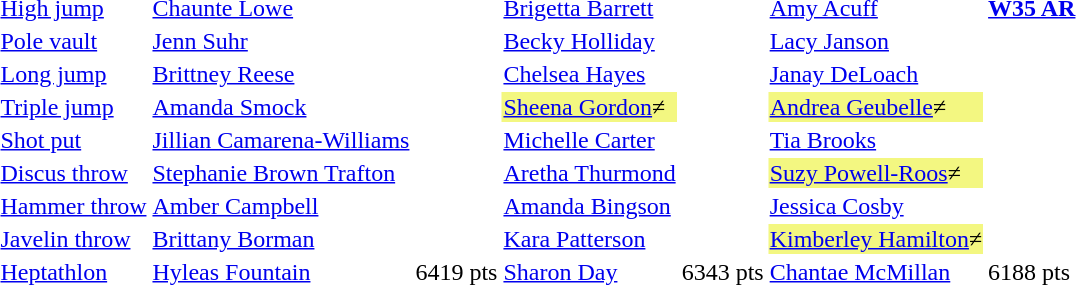<table>
<tr>
<td><a href='#'>High jump</a></td>
<td><a href='#'>Chaunte Lowe</a></td>
<td></td>
<td><a href='#'>Brigetta Barrett</a></td>
<td></td>
<td><a href='#'>Amy Acuff</a></td>
<td> <strong><a href='#'>W35 AR</a></strong></td>
</tr>
<tr>
<td><a href='#'>Pole vault</a></td>
<td><a href='#'>Jenn Suhr</a></td>
<td></td>
<td><a href='#'>Becky Holliday</a></td>
<td></td>
<td><a href='#'>Lacy Janson</a></td>
<td></td>
</tr>
<tr>
<td><a href='#'>Long jump</a></td>
<td><a href='#'>Brittney Reese</a></td>
<td></td>
<td><a href='#'>Chelsea Hayes</a></td>
<td></td>
<td><a href='#'>Janay DeLoach</a></td>
<td></td>
</tr>
<tr>
<td><a href='#'>Triple jump</a></td>
<td><a href='#'>Amanda Smock</a></td>
<td></td>
<td bgcolor=#F3F781><a href='#'>Sheena Gordon</a>≠</td>
<td></td>
<td bgcolor=#F3F781><a href='#'>Andrea Geubelle</a>≠</td>
<td></td>
</tr>
<tr>
<td><a href='#'>Shot put</a></td>
<td><a href='#'>Jillian Camarena-Williams</a></td>
<td></td>
<td><a href='#'>Michelle Carter</a></td>
<td></td>
<td><a href='#'>Tia Brooks</a></td>
<td></td>
</tr>
<tr>
<td><a href='#'>Discus throw</a></td>
<td><a href='#'>Stephanie Brown Trafton</a></td>
<td></td>
<td><a href='#'>Aretha Thurmond</a></td>
<td></td>
<td bgcolor=#F3F781><a href='#'>Suzy Powell-Roos</a>≠</td>
<td></td>
</tr>
<tr>
<td><a href='#'>Hammer throw</a></td>
<td><a href='#'>Amber Campbell</a></td>
<td></td>
<td><a href='#'>Amanda Bingson</a></td>
<td></td>
<td><a href='#'>Jessica Cosby</a></td>
<td></td>
</tr>
<tr>
<td><a href='#'>Javelin throw</a></td>
<td><a href='#'>Brittany Borman</a></td>
<td></td>
<td><a href='#'>Kara Patterson</a></td>
<td></td>
<td bgcolor=#F3F781><a href='#'>Kimberley Hamilton</a>≠</td>
<td></td>
</tr>
<tr>
<td><a href='#'>Heptathlon</a></td>
<td><a href='#'>Hyleas Fountain</a></td>
<td>6419 pts</td>
<td><a href='#'>Sharon Day</a></td>
<td>6343 pts</td>
<td><a href='#'>Chantae McMillan</a></td>
<td>6188 pts</td>
</tr>
</table>
